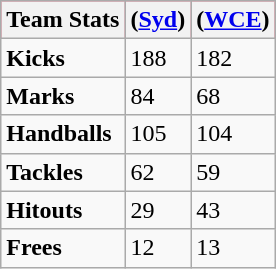<table class="wikitable">
<tr style="background:#f03;">
<th>Team Stats</th>
<th>(<a href='#'>Syd</a>)</th>
<th>(<a href='#'>WCE</a>)</th>
</tr>
<tr>
<td><strong>Kicks</strong></td>
<td>188</td>
<td>182</td>
</tr>
<tr>
<td><strong>Marks</strong></td>
<td>84</td>
<td>68</td>
</tr>
<tr>
<td><strong>Handballs</strong></td>
<td>105</td>
<td>104</td>
</tr>
<tr>
<td><strong>Tackles</strong></td>
<td>62</td>
<td>59</td>
</tr>
<tr>
<td><strong>Hitouts</strong></td>
<td>29</td>
<td>43</td>
</tr>
<tr>
<td><strong>Frees</strong></td>
<td>12</td>
<td>13</td>
</tr>
</table>
